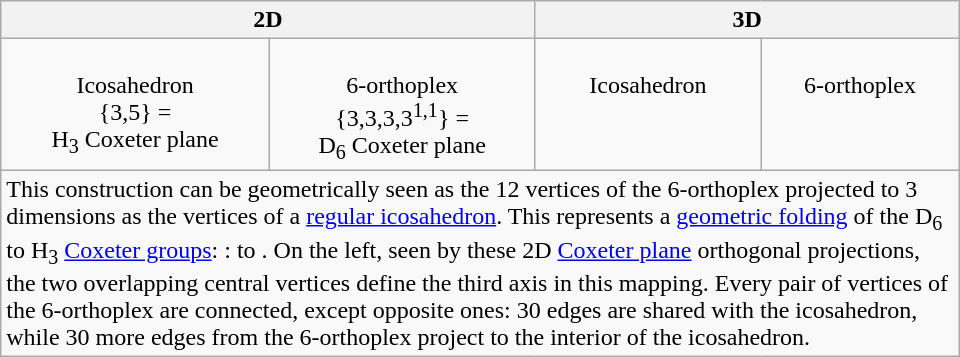<table class=wikitable width=640>
<tr>
<th colspan=2>2D</th>
<th colspan=2>3D</th>
</tr>
<tr align=center valign=top>
<td><br>Icosahedron<br>{3,5} = <br>H<sub>3</sub> Coxeter plane</td>
<td><br>6-orthoplex<br>{3,3,3,3<sup>1,1</sup>} = <br>D<sub>6</sub> Coxeter plane</td>
<td><br>Icosahedron</td>
<td><br>6-orthoplex</td>
</tr>
<tr>
<td colspan=4>This construction can be geometrically seen as the 12 vertices of the 6-orthoplex projected to 3 dimensions as the vertices of a <a href='#'>regular icosahedron</a>. This represents a <a href='#'>geometric folding</a> of the D<sub>6</sub> to H<sub>3</sub> <a href='#'>Coxeter groups</a>: :  to . On the left, seen by these 2D <a href='#'>Coxeter plane</a> orthogonal projections, the two overlapping central vertices define the third axis in this mapping. Every pair of vertices of the 6-orthoplex are connected, except opposite ones: 30 edges are shared with the icosahedron, while 30 more edges from the 6-orthoplex project to the interior of the icosahedron.</td>
</tr>
</table>
